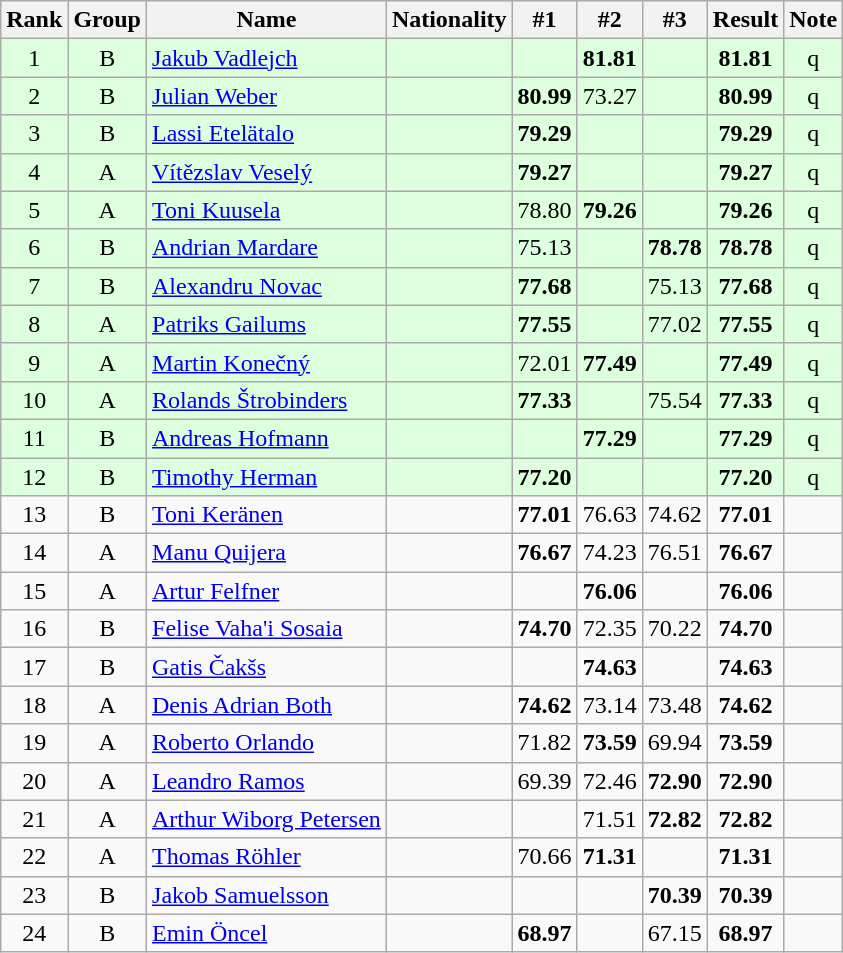<table class="wikitable sortable" style="text-align:center">
<tr>
<th>Rank</th>
<th>Group</th>
<th>Name</th>
<th>Nationality</th>
<th>#1</th>
<th>#2</th>
<th>#3</th>
<th>Result</th>
<th>Note</th>
</tr>
<tr bgcolor=ddffdd>
<td>1</td>
<td>B</td>
<td align=left><a href='#'>Jakub Vadlejch</a></td>
<td align=left></td>
<td></td>
<td><strong>81.81</strong></td>
<td></td>
<td><strong>81.81</strong></td>
<td>q</td>
</tr>
<tr bgcolor=ddffdd>
<td>2</td>
<td>B</td>
<td align=left><a href='#'>Julian Weber</a></td>
<td align=left></td>
<td><strong>80.99</strong></td>
<td>73.27</td>
<td></td>
<td><strong>80.99</strong></td>
<td>q</td>
</tr>
<tr bgcolor=ddffdd>
<td>3</td>
<td>B</td>
<td align=left><a href='#'>Lassi Etelätalo</a></td>
<td align=left></td>
<td><strong>79.29</strong></td>
<td></td>
<td></td>
<td><strong>79.29</strong></td>
<td>q</td>
</tr>
<tr bgcolor=ddffdd>
<td>4</td>
<td>A</td>
<td align=left><a href='#'>Vítězslav Veselý</a></td>
<td align=left></td>
<td><strong>79.27</strong></td>
<td></td>
<td></td>
<td><strong>79.27</strong></td>
<td>q</td>
</tr>
<tr bgcolor=ddffdd>
<td>5</td>
<td>A</td>
<td align=left><a href='#'>Toni Kuusela</a></td>
<td align=left></td>
<td>78.80</td>
<td><strong>79.26</strong></td>
<td></td>
<td><strong>79.26</strong></td>
<td>q</td>
</tr>
<tr bgcolor=ddffdd>
<td>6</td>
<td>B</td>
<td align=left><a href='#'>Andrian Mardare</a></td>
<td align=left></td>
<td>75.13</td>
<td></td>
<td><strong>78.78</strong></td>
<td><strong>78.78</strong></td>
<td>q</td>
</tr>
<tr bgcolor=ddffdd>
<td>7</td>
<td>B</td>
<td align=left><a href='#'>Alexandru Novac</a></td>
<td align=left></td>
<td><strong>77.68</strong></td>
<td></td>
<td>75.13</td>
<td><strong>77.68</strong></td>
<td>q</td>
</tr>
<tr bgcolor=ddffdd>
<td>8</td>
<td>A</td>
<td align=left><a href='#'>Patriks Gailums</a></td>
<td align=left></td>
<td><strong>77.55</strong></td>
<td></td>
<td>77.02</td>
<td><strong>77.55</strong></td>
<td>q</td>
</tr>
<tr bgcolor=ddffdd>
<td>9</td>
<td>A</td>
<td align=left><a href='#'>Martin Konečný</a></td>
<td align=left></td>
<td>72.01</td>
<td><strong>77.49</strong></td>
<td></td>
<td><strong>77.49</strong></td>
<td>q</td>
</tr>
<tr bgcolor=ddffdd>
<td>10</td>
<td>A</td>
<td align=left><a href='#'>Rolands Štrobinders</a></td>
<td align=left></td>
<td><strong>77.33</strong></td>
<td></td>
<td>75.54</td>
<td><strong>77.33</strong></td>
<td>q</td>
</tr>
<tr bgcolor=ddffdd>
<td>11</td>
<td>B</td>
<td align=left><a href='#'>Andreas Hofmann</a></td>
<td align=left></td>
<td></td>
<td><strong>77.29</strong></td>
<td></td>
<td><strong>77.29</strong></td>
<td>q</td>
</tr>
<tr bgcolor=ddffdd>
<td>12</td>
<td>B</td>
<td align=left><a href='#'>Timothy Herman</a></td>
<td align=left></td>
<td><strong>77.20</strong></td>
<td></td>
<td></td>
<td><strong>77.20</strong></td>
<td>q</td>
</tr>
<tr>
<td>13</td>
<td>B</td>
<td align=left><a href='#'>Toni Keränen</a></td>
<td align=left></td>
<td><strong>77.01</strong></td>
<td>76.63</td>
<td>74.62</td>
<td><strong>77.01</strong></td>
<td></td>
</tr>
<tr>
<td>14</td>
<td>A</td>
<td align=left><a href='#'>Manu Quijera</a></td>
<td align=left></td>
<td><strong>76.67</strong></td>
<td>74.23</td>
<td>76.51</td>
<td><strong>76.67</strong></td>
<td></td>
</tr>
<tr>
<td>15</td>
<td>A</td>
<td align=left><a href='#'>Artur Felfner</a></td>
<td align=left></td>
<td></td>
<td><strong>76.06</strong></td>
<td></td>
<td><strong>76.06</strong></td>
<td></td>
</tr>
<tr>
<td>16</td>
<td>B</td>
<td align=left><a href='#'>Felise Vaha'i Sosaia</a></td>
<td align=left></td>
<td><strong>74.70</strong></td>
<td>72.35</td>
<td>70.22</td>
<td><strong>74.70</strong></td>
<td></td>
</tr>
<tr>
<td>17</td>
<td>B</td>
<td align=left><a href='#'>Gatis Čakšs</a></td>
<td align=left></td>
<td></td>
<td><strong>74.63</strong></td>
<td></td>
<td><strong>74.63</strong></td>
<td></td>
</tr>
<tr>
<td>18</td>
<td>A</td>
<td align=left><a href='#'>Denis Adrian Both</a></td>
<td align=left></td>
<td><strong>74.62</strong></td>
<td>73.14</td>
<td>73.48</td>
<td><strong>74.62</strong></td>
<td></td>
</tr>
<tr>
<td>19</td>
<td>A</td>
<td align=left><a href='#'>Roberto Orlando</a></td>
<td align=left></td>
<td>71.82</td>
<td><strong>73.59</strong></td>
<td>69.94</td>
<td><strong>73.59</strong></td>
<td></td>
</tr>
<tr>
<td>20</td>
<td>A</td>
<td align=left><a href='#'>Leandro Ramos</a></td>
<td align=left></td>
<td>69.39</td>
<td>72.46</td>
<td><strong>72.90</strong></td>
<td><strong>72.90</strong></td>
<td></td>
</tr>
<tr>
<td>21</td>
<td>A</td>
<td align=left><a href='#'>Arthur Wiborg Petersen</a></td>
<td align=left></td>
<td></td>
<td>71.51</td>
<td><strong>72.82</strong></td>
<td><strong>72.82</strong></td>
<td></td>
</tr>
<tr>
<td>22</td>
<td>A</td>
<td align=left><a href='#'>Thomas Röhler</a></td>
<td align=left></td>
<td>70.66</td>
<td><strong>71.31</strong></td>
<td></td>
<td><strong>71.31</strong></td>
<td></td>
</tr>
<tr>
<td>23</td>
<td>B</td>
<td align=left><a href='#'>Jakob Samuelsson</a></td>
<td align=left></td>
<td></td>
<td></td>
<td><strong>70.39</strong></td>
<td><strong>70.39</strong></td>
<td></td>
</tr>
<tr>
<td>24</td>
<td>B</td>
<td align=left><a href='#'>Emin Öncel</a></td>
<td align=left></td>
<td><strong>68.97</strong></td>
<td></td>
<td>67.15</td>
<td><strong>68.97</strong></td>
<td></td>
</tr>
</table>
